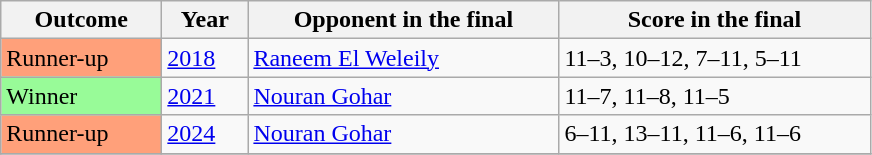<table class="sortable wikitable">
<tr>
<th style="width:100px;">Outcome</th>
<th width="50">Year</th>
<th style="width:200px;">Opponent in the final</th>
<th style="width:200px;">Score in the final</th>
</tr>
<tr>
<td style="background:#ffa07a;">Runner-up</td>
<td><a href='#'>2018</a></td>
<td> <a href='#'>Raneem El Weleily</a></td>
<td>11–3, 10–12, 7–11, 5–11</td>
</tr>
<tr>
<td style="background:#98fb98;">Winner</td>
<td><a href='#'>2021</a></td>
<td> <a href='#'>Nouran Gohar</a></td>
<td>11–7, 11–8, 11–5</td>
</tr>
<tr>
<td style="background:#ffa07a;">Runner-up</td>
<td><a href='#'>2024</a></td>
<td> <a href='#'>Nouran Gohar</a></td>
<td>6–11, 13–11, 11–6, 11–6</td>
</tr>
<tr>
</tr>
</table>
